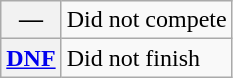<table class="wikitable">
<tr>
<th scope="row">—</th>
<td>Did not compete</td>
</tr>
<tr>
<th scope="row"><a href='#'>DNF</a></th>
<td>Did not finish</td>
</tr>
</table>
